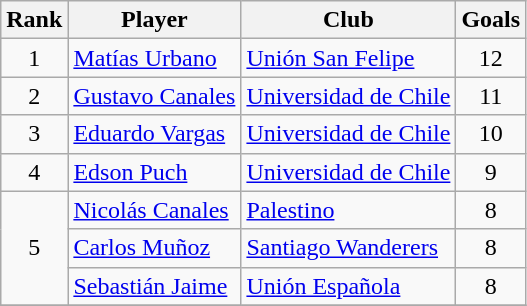<table class="wikitable" style="text-align:center">
<tr>
<th>Rank</th>
<th>Player</th>
<th>Club</th>
<th>Goals</th>
</tr>
<tr>
<td>1</td>
<td align="left"> <a href='#'>Matías Urbano</a></td>
<td align="left"><a href='#'>Unión San Felipe</a></td>
<td>12</td>
</tr>
<tr>
<td>2</td>
<td align="left"> <a href='#'>Gustavo Canales</a></td>
<td align="left"><a href='#'>Universidad de Chile</a></td>
<td>11</td>
</tr>
<tr>
<td>3</td>
<td align="left"> <a href='#'>Eduardo Vargas</a></td>
<td align="left"><a href='#'>Universidad de Chile</a></td>
<td>10</td>
</tr>
<tr>
<td>4</td>
<td align="left"> <a href='#'>Edson Puch</a></td>
<td align="left"><a href='#'>Universidad de Chile</a></td>
<td>9</td>
</tr>
<tr>
<td rowspan="3">5</td>
<td align="left"> <a href='#'>Nicolás Canales</a></td>
<td align="left"><a href='#'>Palestino</a></td>
<td>8</td>
</tr>
<tr>
<td align="left"> <a href='#'>Carlos Muñoz</a></td>
<td align="left"><a href='#'>Santiago Wanderers</a></td>
<td>8</td>
</tr>
<tr>
<td align="left"> <a href='#'>Sebastián Jaime</a></td>
<td align="left"><a href='#'>Unión Española</a></td>
<td>8</td>
</tr>
<tr>
</tr>
</table>
